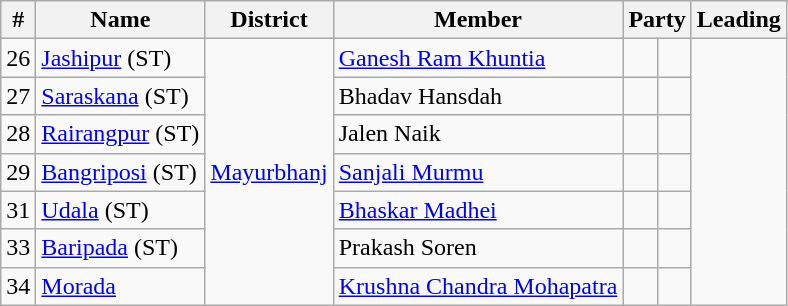<table class="wikitable">
<tr>
<th>#</th>
<th>Name</th>
<th>District</th>
<th>Member</th>
<th colspan="2">Party</th>
<th colspan="2">Leading<br></th>
</tr>
<tr>
<td>26</td>
<td><a href='#'>Jashipur</a> (ST)</td>
<td rowspan="7"><a href='#'>Mayurbhanj</a></td>
<td><a href='#'>Ganesh Ram Khuntia</a></td>
<td></td>
<td></td>
</tr>
<tr>
<td>27</td>
<td><a href='#'>Saraskana</a> (ST)</td>
<td>Bhadav Hansdah</td>
<td></td>
<td></td>
</tr>
<tr>
<td>28</td>
<td><a href='#'>Rairangpur</a> (ST)</td>
<td>Jalen Naik</td>
<td></td>
<td></td>
</tr>
<tr>
<td>29</td>
<td><a href='#'>Bangriposi</a> (ST)</td>
<td><a href='#'>Sanjali Murmu</a></td>
<td></td>
<td></td>
</tr>
<tr>
<td>31</td>
<td><a href='#'>Udala</a> (ST)</td>
<td><a href='#'>Bhaskar Madhei</a></td>
<td></td>
<td></td>
</tr>
<tr>
<td>33</td>
<td><a href='#'>Baripada</a> (ST)</td>
<td>Prakash Soren</td>
<td></td>
<td></td>
</tr>
<tr>
<td>34</td>
<td><a href='#'>Morada</a></td>
<td><a href='#'>Krushna Chandra Mohapatra</a></td>
<td></td>
<td></td>
</tr>
</table>
